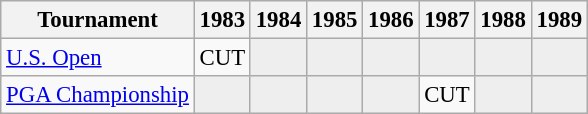<table class="wikitable" style="font-size:95%;text-align:center;">
<tr>
<th>Tournament</th>
<th>1983</th>
<th>1984</th>
<th>1985</th>
<th>1986</th>
<th>1987</th>
<th>1988</th>
<th>1989</th>
</tr>
<tr>
<td align=left><a href='#'>U.S. Open</a></td>
<td>CUT</td>
<td style="background:#eeeeee;"></td>
<td style="background:#eeeeee;"></td>
<td style="background:#eeeeee;"></td>
<td style="background:#eeeeee;"></td>
<td style="background:#eeeeee;"></td>
<td style="background:#eeeeee;"></td>
</tr>
<tr>
<td align=left><a href='#'>PGA Championship</a></td>
<td style="background:#eeeeee;"></td>
<td style="background:#eeeeee;"></td>
<td style="background:#eeeeee;"></td>
<td style="background:#eeeeee;"></td>
<td>CUT</td>
<td style="background:#eeeeee;"></td>
<td style="background:#eeeeee;"></td>
</tr>
</table>
